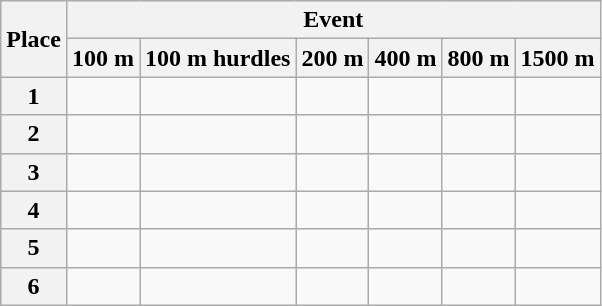<table class="wikitable plainrowheaders">
<tr>
<th scope="col" rowspan="2">Place</th>
<th scope="col" colspan="6">Event</th>
</tr>
<tr>
<th scope="col">100 m</th>
<th scope="col">100 m hurdles</th>
<th scope="col">200 m</th>
<th scope="col">400 m</th>
<th scope="col">800 m</th>
<th scope="col">1500 m</th>
</tr>
<tr>
<th scope="col">1</th>
<td></td>
<td></td>
<td></td>
<td></td>
<td></td>
<td></td>
</tr>
<tr>
<th scope="col">2</th>
<td></td>
<td></td>
<td></td>
<td></td>
<td></td>
<td></td>
</tr>
<tr>
<th scope="col">3</th>
<td></td>
<td></td>
<td></td>
<td></td>
<td></td>
<td></td>
</tr>
<tr>
<th scope="col">4</th>
<td></td>
<td></td>
<td></td>
<td></td>
<td></td>
<td></td>
</tr>
<tr>
<th scope="col">5</th>
<td></td>
<td></td>
<td></td>
<td></td>
<td></td>
<td></td>
</tr>
<tr>
<th scope="col">6</th>
<td></td>
<td></td>
<td></td>
<td></td>
<td></td>
<td></td>
</tr>
</table>
